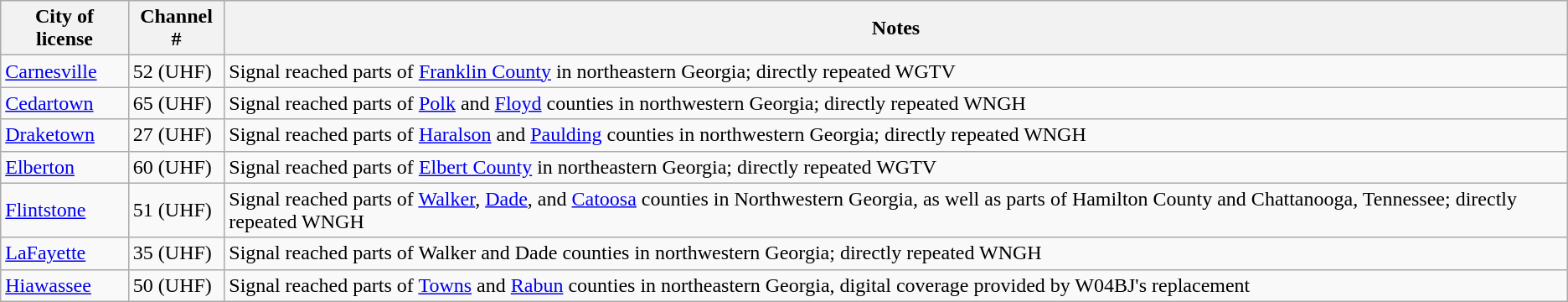<table class="sortable wikitable">
<tr>
<th>City of license</th>
<th>Channel #</th>
<th>Notes</th>
</tr>
<tr>
<td><a href='#'>Carnesville</a></td>
<td>52 (UHF)</td>
<td>Signal reached parts of <a href='#'>Franklin County</a> in northeastern Georgia; directly repeated WGTV</td>
</tr>
<tr>
<td><a href='#'>Cedartown</a></td>
<td>65 (UHF)</td>
<td>Signal reached parts of <a href='#'>Polk</a> and <a href='#'>Floyd</a> counties in northwestern Georgia; directly repeated WNGH</td>
</tr>
<tr>
<td><a href='#'>Draketown</a></td>
<td>27 (UHF)</td>
<td>Signal reached parts of <a href='#'>Haralson</a> and <a href='#'>Paulding</a> counties in northwestern Georgia; directly repeated WNGH</td>
</tr>
<tr>
<td><a href='#'>Elberton</a></td>
<td>60 (UHF)</td>
<td>Signal reached parts of <a href='#'>Elbert County</a> in northeastern Georgia; directly repeated WGTV</td>
</tr>
<tr>
<td><a href='#'>Flintstone</a></td>
<td>51 (UHF)</td>
<td>Signal reached parts of <a href='#'>Walker</a>, <a href='#'>Dade</a>, and <a href='#'>Catoosa</a> counties in Northwestern Georgia, as well as parts of Hamilton County and Chattanooga, Tennessee; directly repeated WNGH</td>
</tr>
<tr>
<td><a href='#'>LaFayette</a></td>
<td>35 (UHF)</td>
<td>Signal reached parts of Walker and Dade counties in northwestern Georgia; directly repeated WNGH</td>
</tr>
<tr>
<td><a href='#'>Hiawassee</a></td>
<td>50 (UHF)</td>
<td>Signal reached parts of <a href='#'>Towns</a> and <a href='#'>Rabun</a> counties in northeastern Georgia, digital coverage provided by W04BJ's replacement</td>
</tr>
</table>
